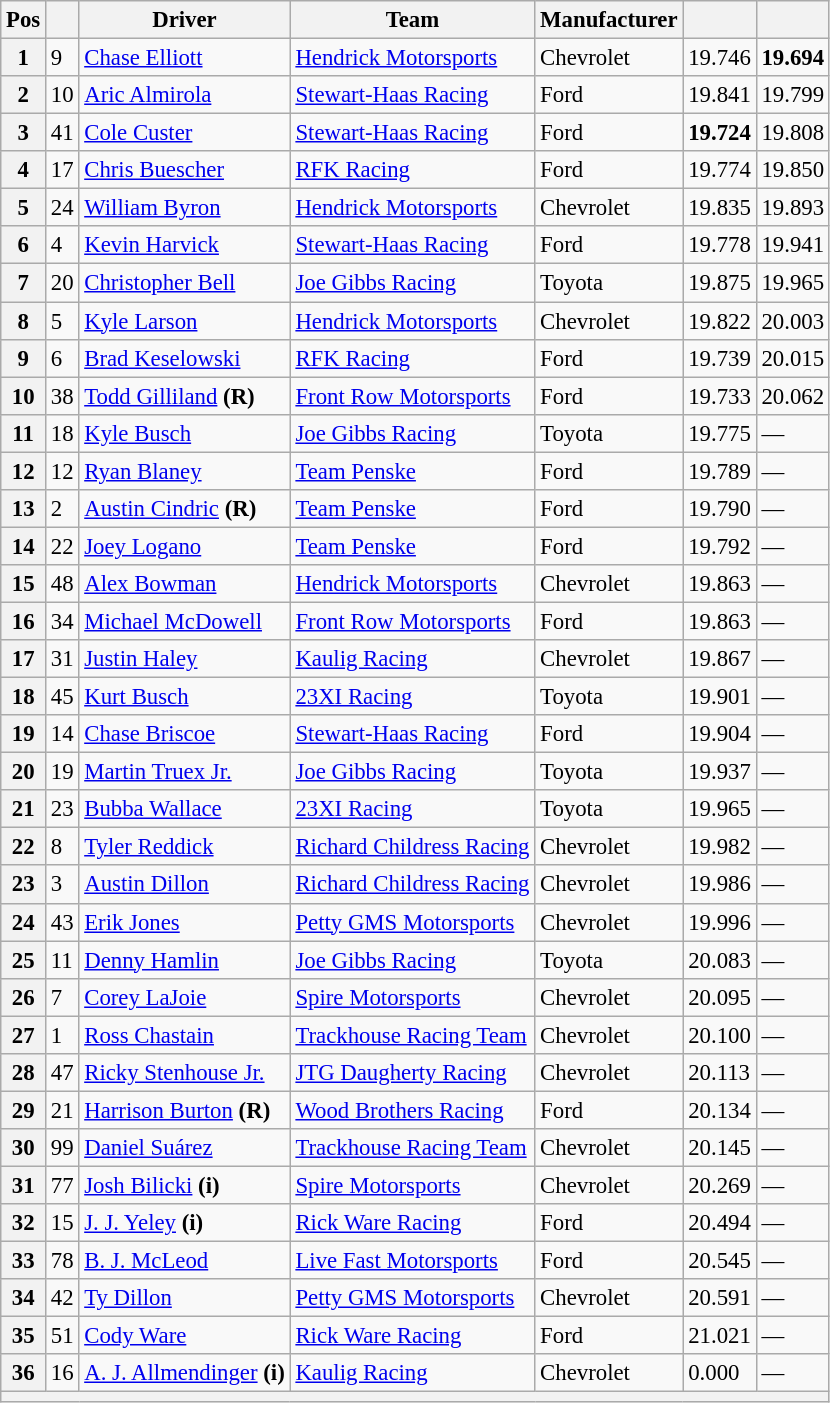<table class="wikitable" style="font-size:95%">
<tr>
<th>Pos</th>
<th></th>
<th>Driver</th>
<th>Team</th>
<th>Manufacturer</th>
<th></th>
<th></th>
</tr>
<tr>
<th>1</th>
<td>9</td>
<td><a href='#'>Chase Elliott</a></td>
<td><a href='#'>Hendrick Motorsports</a></td>
<td>Chevrolet</td>
<td>19.746</td>
<td><strong>19.694</strong></td>
</tr>
<tr>
<th>2</th>
<td>10</td>
<td><a href='#'>Aric Almirola</a></td>
<td><a href='#'>Stewart-Haas Racing</a></td>
<td>Ford</td>
<td>19.841</td>
<td>19.799</td>
</tr>
<tr>
<th>3</th>
<td>41</td>
<td><a href='#'>Cole Custer</a></td>
<td><a href='#'>Stewart-Haas Racing</a></td>
<td>Ford</td>
<td><strong>19.724</strong></td>
<td>19.808</td>
</tr>
<tr>
<th>4</th>
<td>17</td>
<td><a href='#'>Chris Buescher</a></td>
<td><a href='#'>RFK Racing</a></td>
<td>Ford</td>
<td>19.774</td>
<td>19.850</td>
</tr>
<tr>
<th>5</th>
<td>24</td>
<td><a href='#'>William Byron</a></td>
<td><a href='#'>Hendrick Motorsports</a></td>
<td>Chevrolet</td>
<td>19.835</td>
<td>19.893</td>
</tr>
<tr>
<th>6</th>
<td>4</td>
<td><a href='#'>Kevin Harvick</a></td>
<td><a href='#'>Stewart-Haas Racing</a></td>
<td>Ford</td>
<td>19.778</td>
<td>19.941</td>
</tr>
<tr>
<th>7</th>
<td>20</td>
<td><a href='#'>Christopher Bell</a></td>
<td><a href='#'>Joe Gibbs Racing</a></td>
<td>Toyota</td>
<td>19.875</td>
<td>19.965</td>
</tr>
<tr>
<th>8</th>
<td>5</td>
<td><a href='#'>Kyle Larson</a></td>
<td><a href='#'>Hendrick Motorsports</a></td>
<td>Chevrolet</td>
<td>19.822</td>
<td>20.003</td>
</tr>
<tr>
<th>9</th>
<td>6</td>
<td><a href='#'>Brad Keselowski</a></td>
<td><a href='#'>RFK Racing</a></td>
<td>Ford</td>
<td>19.739</td>
<td>20.015</td>
</tr>
<tr>
<th>10</th>
<td>38</td>
<td><a href='#'>Todd Gilliland</a> <strong>(R)</strong></td>
<td><a href='#'>Front Row Motorsports</a></td>
<td>Ford</td>
<td>19.733</td>
<td>20.062</td>
</tr>
<tr>
<th>11</th>
<td>18</td>
<td><a href='#'>Kyle Busch</a></td>
<td><a href='#'>Joe Gibbs Racing</a></td>
<td>Toyota</td>
<td>19.775</td>
<td>—</td>
</tr>
<tr>
<th>12</th>
<td>12</td>
<td><a href='#'>Ryan Blaney</a></td>
<td><a href='#'>Team Penske</a></td>
<td>Ford</td>
<td>19.789</td>
<td>—</td>
</tr>
<tr>
<th>13</th>
<td>2</td>
<td><a href='#'>Austin Cindric</a> <strong>(R)</strong></td>
<td><a href='#'>Team Penske</a></td>
<td>Ford</td>
<td>19.790</td>
<td>—</td>
</tr>
<tr>
<th>14</th>
<td>22</td>
<td><a href='#'>Joey Logano</a></td>
<td><a href='#'>Team Penske</a></td>
<td>Ford</td>
<td>19.792</td>
<td>—</td>
</tr>
<tr>
<th>15</th>
<td>48</td>
<td><a href='#'>Alex Bowman</a></td>
<td><a href='#'>Hendrick Motorsports</a></td>
<td>Chevrolet</td>
<td>19.863</td>
<td>—</td>
</tr>
<tr>
<th>16</th>
<td>34</td>
<td><a href='#'>Michael McDowell</a></td>
<td><a href='#'>Front Row Motorsports</a></td>
<td>Ford</td>
<td>19.863</td>
<td>—</td>
</tr>
<tr>
<th>17</th>
<td>31</td>
<td><a href='#'>Justin Haley</a></td>
<td><a href='#'>Kaulig Racing</a></td>
<td>Chevrolet</td>
<td>19.867</td>
<td>—</td>
</tr>
<tr>
<th>18</th>
<td>45</td>
<td><a href='#'>Kurt Busch</a></td>
<td><a href='#'>23XI Racing</a></td>
<td>Toyota</td>
<td>19.901</td>
<td>—</td>
</tr>
<tr>
<th>19</th>
<td>14</td>
<td><a href='#'>Chase Briscoe</a></td>
<td><a href='#'>Stewart-Haas Racing</a></td>
<td>Ford</td>
<td>19.904</td>
<td>—</td>
</tr>
<tr>
<th>20</th>
<td>19</td>
<td><a href='#'>Martin Truex Jr.</a></td>
<td><a href='#'>Joe Gibbs Racing</a></td>
<td>Toyota</td>
<td>19.937</td>
<td>—</td>
</tr>
<tr>
<th>21</th>
<td>23</td>
<td><a href='#'>Bubba Wallace</a></td>
<td><a href='#'>23XI Racing</a></td>
<td>Toyota</td>
<td>19.965</td>
<td>—</td>
</tr>
<tr>
<th>22</th>
<td>8</td>
<td><a href='#'>Tyler Reddick</a></td>
<td><a href='#'>Richard Childress Racing</a></td>
<td>Chevrolet</td>
<td>19.982</td>
<td>—</td>
</tr>
<tr>
<th>23</th>
<td>3</td>
<td><a href='#'>Austin Dillon</a></td>
<td><a href='#'>Richard Childress Racing</a></td>
<td>Chevrolet</td>
<td>19.986</td>
<td>—</td>
</tr>
<tr>
<th>24</th>
<td>43</td>
<td><a href='#'>Erik Jones</a></td>
<td><a href='#'>Petty GMS Motorsports</a></td>
<td>Chevrolet</td>
<td>19.996</td>
<td>—</td>
</tr>
<tr>
<th>25</th>
<td>11</td>
<td><a href='#'>Denny Hamlin</a></td>
<td><a href='#'>Joe Gibbs Racing</a></td>
<td>Toyota</td>
<td>20.083</td>
<td>—</td>
</tr>
<tr>
<th>26</th>
<td>7</td>
<td><a href='#'>Corey LaJoie</a></td>
<td><a href='#'>Spire Motorsports</a></td>
<td>Chevrolet</td>
<td>20.095</td>
<td>—</td>
</tr>
<tr>
<th>27</th>
<td>1</td>
<td><a href='#'>Ross Chastain</a></td>
<td><a href='#'>Trackhouse Racing Team</a></td>
<td>Chevrolet</td>
<td>20.100</td>
<td>—</td>
</tr>
<tr>
<th>28</th>
<td>47</td>
<td><a href='#'>Ricky Stenhouse Jr.</a></td>
<td><a href='#'>JTG Daugherty Racing</a></td>
<td>Chevrolet</td>
<td>20.113</td>
<td>—</td>
</tr>
<tr>
<th>29</th>
<td>21</td>
<td><a href='#'>Harrison Burton</a> <strong>(R)</strong></td>
<td><a href='#'>Wood Brothers Racing</a></td>
<td>Ford</td>
<td>20.134</td>
<td>—</td>
</tr>
<tr>
<th>30</th>
<td>99</td>
<td><a href='#'>Daniel Suárez</a></td>
<td><a href='#'>Trackhouse Racing Team</a></td>
<td>Chevrolet</td>
<td>20.145</td>
<td>—</td>
</tr>
<tr>
<th>31</th>
<td>77</td>
<td><a href='#'>Josh Bilicki</a> <strong>(i)</strong></td>
<td><a href='#'>Spire Motorsports</a></td>
<td>Chevrolet</td>
<td>20.269</td>
<td>—</td>
</tr>
<tr>
<th>32</th>
<td>15</td>
<td><a href='#'>J. J. Yeley</a> <strong>(i)</strong></td>
<td><a href='#'>Rick Ware Racing</a></td>
<td>Ford</td>
<td>20.494</td>
<td>—</td>
</tr>
<tr>
<th>33</th>
<td>78</td>
<td><a href='#'>B. J. McLeod</a></td>
<td><a href='#'>Live Fast Motorsports</a></td>
<td>Ford</td>
<td>20.545</td>
<td>—</td>
</tr>
<tr>
<th>34</th>
<td>42</td>
<td><a href='#'>Ty Dillon</a></td>
<td><a href='#'>Petty GMS Motorsports</a></td>
<td>Chevrolet</td>
<td>20.591</td>
<td>—</td>
</tr>
<tr>
<th>35</th>
<td>51</td>
<td><a href='#'>Cody Ware</a></td>
<td><a href='#'>Rick Ware Racing</a></td>
<td>Ford</td>
<td>21.021</td>
<td>—</td>
</tr>
<tr>
<th>36</th>
<td>16</td>
<td><a href='#'>A. J. Allmendinger</a> <strong>(i)</strong></td>
<td><a href='#'>Kaulig Racing</a></td>
<td>Chevrolet</td>
<td>0.000</td>
<td>—</td>
</tr>
<tr>
<th colspan="7"></th>
</tr>
</table>
